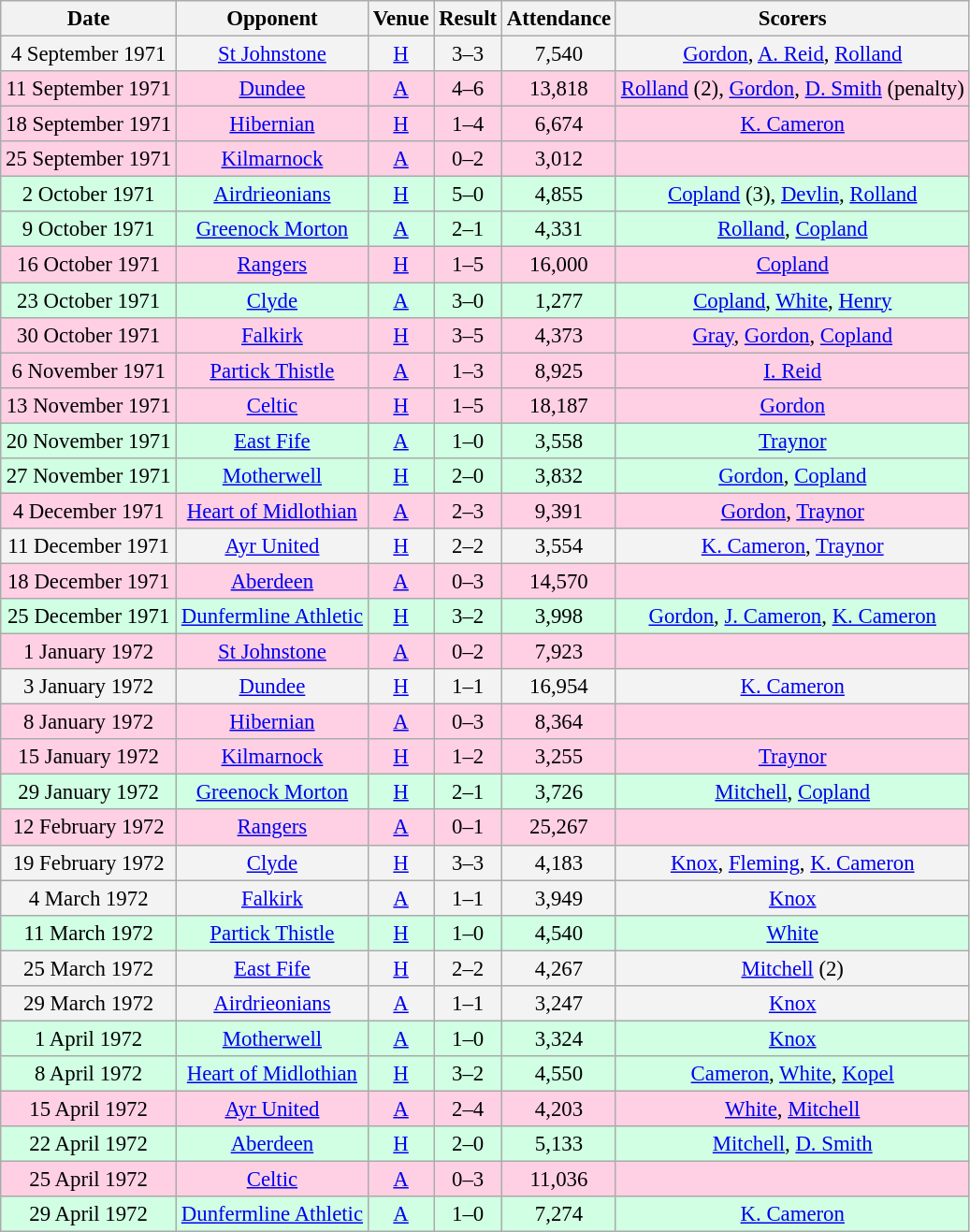<table class="wikitable sortable" style="font-size:95%; text-align:center">
<tr>
<th>Date</th>
<th>Opponent</th>
<th>Venue</th>
<th>Result</th>
<th>Attendance</th>
<th>Scorers</th>
</tr>
<tr bgcolor = "#f3f3f3">
<td>4 September 1971</td>
<td><a href='#'>St Johnstone</a></td>
<td><a href='#'>H</a></td>
<td>3–3</td>
<td>7,540</td>
<td><a href='#'>Gordon</a>, <a href='#'>A. Reid</a>, <a href='#'>Rolland</a></td>
</tr>
<tr bgcolor = "#ffd0e3">
<td>11 September 1971</td>
<td><a href='#'>Dundee</a></td>
<td><a href='#'>A</a></td>
<td>4–6</td>
<td>13,818</td>
<td><a href='#'>Rolland</a> (2), <a href='#'>Gordon</a>, <a href='#'>D. Smith</a> (penalty)</td>
</tr>
<tr bgcolor = "#ffd0e3">
<td>18 September 1971</td>
<td><a href='#'>Hibernian</a></td>
<td><a href='#'>H</a></td>
<td>1–4</td>
<td>6,674</td>
<td><a href='#'>K. Cameron</a></td>
</tr>
<tr bgcolor = "#ffd0e3">
<td>25 September 1971</td>
<td><a href='#'>Kilmarnock</a></td>
<td><a href='#'>A</a></td>
<td>0–2</td>
<td>3,012</td>
<td></td>
</tr>
<tr bgcolor = "#d0ffe3">
<td>2 October 1971</td>
<td><a href='#'>Airdrieonians</a></td>
<td><a href='#'>H</a></td>
<td>5–0</td>
<td>4,855</td>
<td><a href='#'>Copland</a> (3), <a href='#'>Devlin</a>, <a href='#'>Rolland</a></td>
</tr>
<tr bgcolor = "#d0ffe3">
<td>9 October 1971</td>
<td><a href='#'>Greenock Morton</a></td>
<td><a href='#'>A</a></td>
<td>2–1</td>
<td>4,331</td>
<td><a href='#'>Rolland</a>, <a href='#'>Copland</a></td>
</tr>
<tr bgcolor = "#ffd0e3">
<td>16 October 1971</td>
<td><a href='#'>Rangers</a></td>
<td><a href='#'>H</a></td>
<td>1–5</td>
<td>16,000</td>
<td><a href='#'>Copland</a></td>
</tr>
<tr bgcolor = "#d0ffe3">
<td>23 October 1971</td>
<td><a href='#'>Clyde</a></td>
<td><a href='#'>A</a></td>
<td>3–0</td>
<td>1,277</td>
<td><a href='#'>Copland</a>, <a href='#'>White</a>, <a href='#'>Henry</a></td>
</tr>
<tr bgcolor = "#ffd0e3">
<td>30 October 1971</td>
<td><a href='#'>Falkirk</a></td>
<td><a href='#'>H</a></td>
<td>3–5</td>
<td>4,373</td>
<td><a href='#'>Gray</a>, <a href='#'>Gordon</a>, <a href='#'>Copland</a></td>
</tr>
<tr bgcolor = "#ffd0e3">
<td>6 November 1971</td>
<td><a href='#'>Partick Thistle</a></td>
<td><a href='#'>A</a></td>
<td>1–3</td>
<td>8,925</td>
<td><a href='#'>I. Reid</a></td>
</tr>
<tr bgcolor = "#ffd0e3">
<td>13 November 1971</td>
<td><a href='#'>Celtic</a></td>
<td><a href='#'>H</a></td>
<td>1–5</td>
<td>18,187</td>
<td><a href='#'>Gordon</a></td>
</tr>
<tr bgcolor = "#d0ffe3">
<td>20 November 1971</td>
<td><a href='#'>East Fife</a></td>
<td><a href='#'>A</a></td>
<td>1–0</td>
<td>3,558</td>
<td><a href='#'>Traynor</a></td>
</tr>
<tr bgcolor = "#d0ffe3">
<td>27 November 1971</td>
<td><a href='#'>Motherwell</a></td>
<td><a href='#'>H</a></td>
<td>2–0</td>
<td>3,832</td>
<td><a href='#'>Gordon</a>, <a href='#'>Copland</a></td>
</tr>
<tr bgcolor = "#ffd0e3">
<td>4 December 1971</td>
<td><a href='#'>Heart of Midlothian</a></td>
<td><a href='#'>A</a></td>
<td>2–3</td>
<td>9,391</td>
<td><a href='#'>Gordon</a>, <a href='#'>Traynor</a></td>
</tr>
<tr bgcolor = "#f3f3f3">
<td>11 December 1971</td>
<td><a href='#'>Ayr United</a></td>
<td><a href='#'>H</a></td>
<td>2–2</td>
<td>3,554</td>
<td><a href='#'>K. Cameron</a>, <a href='#'>Traynor</a></td>
</tr>
<tr bgcolor = "#ffd0e3">
<td>18 December 1971</td>
<td><a href='#'>Aberdeen</a></td>
<td><a href='#'>A</a></td>
<td>0–3</td>
<td>14,570</td>
<td></td>
</tr>
<tr bgcolor = "#d0ffe3">
<td>25 December 1971</td>
<td><a href='#'>Dunfermline Athletic</a></td>
<td><a href='#'>H</a></td>
<td>3–2</td>
<td>3,998</td>
<td><a href='#'>Gordon</a>, <a href='#'>J. Cameron</a>, <a href='#'>K. Cameron</a></td>
</tr>
<tr bgcolor = "#ffd0e3">
<td>1 January 1972</td>
<td><a href='#'>St Johnstone</a></td>
<td><a href='#'>A</a></td>
<td>0–2</td>
<td>7,923</td>
<td></td>
</tr>
<tr bgcolor = "#f3f3f3">
<td>3 January 1972</td>
<td><a href='#'>Dundee</a></td>
<td><a href='#'>H</a></td>
<td>1–1</td>
<td>16,954</td>
<td><a href='#'>K. Cameron</a></td>
</tr>
<tr bgcolor = "#ffd0e3">
<td>8 January 1972</td>
<td><a href='#'>Hibernian</a></td>
<td><a href='#'>A</a></td>
<td>0–3</td>
<td>8,364</td>
<td></td>
</tr>
<tr bgcolor = "#ffd0e3">
<td>15 January 1972</td>
<td><a href='#'>Kilmarnock</a></td>
<td><a href='#'>H</a></td>
<td>1–2</td>
<td>3,255</td>
<td><a href='#'>Traynor</a></td>
</tr>
<tr bgcolor = "#d0ffe3">
<td>29 January 1972</td>
<td><a href='#'>Greenock Morton</a></td>
<td><a href='#'>H</a></td>
<td>2–1</td>
<td>3,726</td>
<td><a href='#'>Mitchell</a>, <a href='#'>Copland</a></td>
</tr>
<tr bgcolor = "#ffd0e3">
<td>12 February 1972</td>
<td><a href='#'>Rangers</a></td>
<td><a href='#'>A</a></td>
<td>0–1</td>
<td>25,267</td>
<td></td>
</tr>
<tr bgcolor = "#f3f3f3">
<td>19 February 1972</td>
<td><a href='#'>Clyde</a></td>
<td><a href='#'>H</a></td>
<td>3–3</td>
<td>4,183</td>
<td><a href='#'>Knox</a>, <a href='#'>Fleming</a>, <a href='#'>K. Cameron</a></td>
</tr>
<tr bgcolor = "#f3f3f3">
<td>4 March 1972</td>
<td><a href='#'>Falkirk</a></td>
<td><a href='#'>A</a></td>
<td>1–1</td>
<td>3,949</td>
<td><a href='#'>Knox</a></td>
</tr>
<tr bgcolor = "#d0ffe3">
<td>11 March 1972</td>
<td><a href='#'>Partick Thistle</a></td>
<td><a href='#'>H</a></td>
<td>1–0</td>
<td>4,540</td>
<td><a href='#'>White</a></td>
</tr>
<tr bgcolor = "#f3f3f3">
<td>25 March 1972</td>
<td><a href='#'>East Fife</a></td>
<td><a href='#'>H</a></td>
<td>2–2</td>
<td>4,267</td>
<td><a href='#'>Mitchell</a> (2)</td>
</tr>
<tr bgcolor = "#f3f3f3">
<td>29 March 1972</td>
<td><a href='#'>Airdrieonians</a></td>
<td><a href='#'>A</a></td>
<td>1–1</td>
<td>3,247</td>
<td><a href='#'>Knox</a></td>
</tr>
<tr bgcolor = "#d0ffe3">
<td>1 April 1972</td>
<td><a href='#'>Motherwell</a></td>
<td><a href='#'>A</a></td>
<td>1–0</td>
<td>3,324</td>
<td><a href='#'>Knox</a></td>
</tr>
<tr bgcolor = "#d0ffe3">
<td>8 April 1972</td>
<td><a href='#'>Heart of Midlothian</a></td>
<td><a href='#'>H</a></td>
<td>3–2</td>
<td>4,550</td>
<td><a href='#'>Cameron</a>, <a href='#'>White</a>, <a href='#'>Kopel</a></td>
</tr>
<tr bgcolor = "#ffd0e3">
<td>15 April 1972</td>
<td><a href='#'>Ayr United</a></td>
<td><a href='#'>A</a></td>
<td>2–4</td>
<td>4,203</td>
<td><a href='#'>White</a>, <a href='#'>Mitchell</a></td>
</tr>
<tr bgcolor = "#d0ffe3">
<td>22 April 1972</td>
<td><a href='#'>Aberdeen</a></td>
<td><a href='#'>H</a></td>
<td>2–0</td>
<td>5,133</td>
<td><a href='#'>Mitchell</a>, <a href='#'>D. Smith</a></td>
</tr>
<tr bgcolor = "#ffd0e3">
<td>25 April 1972</td>
<td><a href='#'>Celtic</a></td>
<td><a href='#'>A</a></td>
<td>0–3</td>
<td>11,036</td>
<td></td>
</tr>
<tr bgcolor = "#d0ffe3">
<td>29 April 1972</td>
<td><a href='#'>Dunfermline Athletic</a></td>
<td><a href='#'>A</a></td>
<td>1–0</td>
<td>7,274</td>
<td><a href='#'>K. Cameron</a></td>
</tr>
</table>
